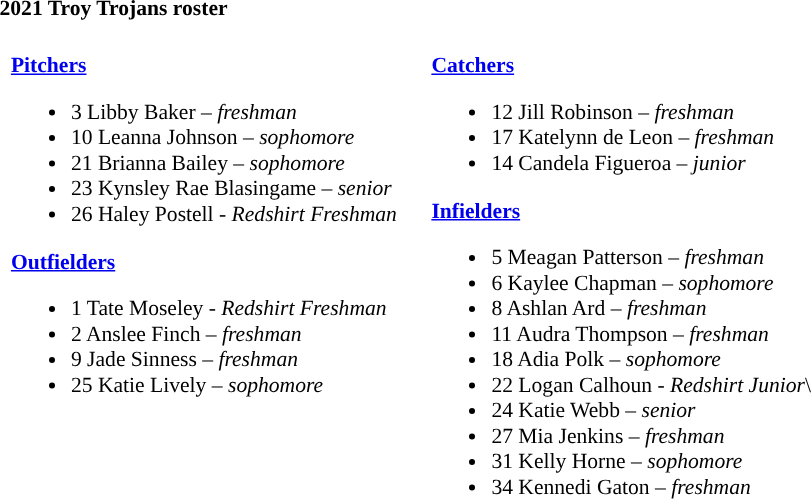<table class="toccolours" style="text-align: left; font-size:90%;">
<tr>
<th colspan="9">2021 Troy Trojans roster</th>
</tr>
<tr>
<td width="03"> </td>
<td valign="top"><br><strong><a href='#'>Pitchers</a></strong><ul><li>3 Libby Baker – <em>freshman</em></li><li>10 Leanna Johnson – <em>sophomore</em></li><li>21 Brianna Bailey – <em>sophomore</em></li><li>23 Kynsley Rae Blasingame – <em>senior</em></li><li>26 Haley Postell - <em>Redshirt Freshman</em></li></ul><strong><a href='#'>Outfielders</a></strong><ul><li>1 Tate Moseley - <em>Redshirt Freshman</em></li><li>2 Anslee Finch – <em>freshman</em></li><li>9 Jade Sinness – <em>freshman</em></li><li>25 Katie Lively – <em>sophomore</em></li></ul></td>
<td width="15"> </td>
<td valign="top"><br><strong><a href='#'>Catchers</a></strong><ul><li>12 Jill Robinson – <em>freshman</em></li><li>17 Katelynn de Leon – <em>freshman</em></li><li>14 Candela Figueroa – <em>junior</em></li></ul><strong><a href='#'>Infielders</a></strong><ul><li>5 Meagan Patterson – <em>freshman</em></li><li>6 Kaylee Chapman – <em>sophomore</em></li><li>8 Ashlan Ard – <em>freshman</em></li><li>11 Audra Thompson – <em>freshman</em></li><li>18 Adia Polk – <em>sophomore</em></li><li>22 Logan Calhoun - <em>Redshirt Junior</em>\</li><li>24 Katie Webb – <em>senior</em></li><li>27 Mia Jenkins – <em>freshman</em></li><li>31 Kelly Horne – <em>sophomore</em></li><li>34 Kennedi Gaton – <em>freshman</em></li></ul></td>
</tr>
</table>
